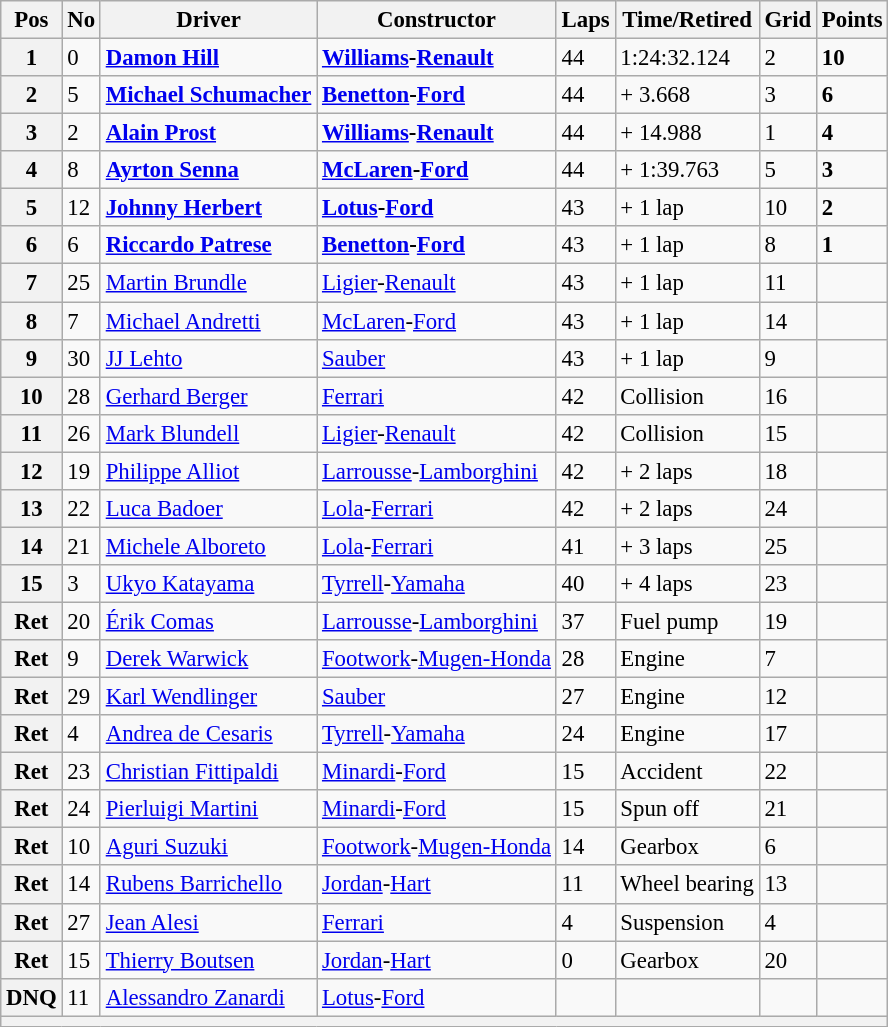<table class="wikitable" style="font-size: 95%;">
<tr>
<th>Pos</th>
<th>No</th>
<th>Driver</th>
<th>Constructor</th>
<th>Laps</th>
<th>Time/Retired</th>
<th>Grid</th>
<th>Points</th>
</tr>
<tr>
<th>1</th>
<td>0</td>
<td> <strong><a href='#'>Damon Hill</a></strong></td>
<td><strong><a href='#'>Williams</a>-<a href='#'>Renault</a></strong></td>
<td>44</td>
<td>1:24:32.124</td>
<td>2</td>
<td><strong>10</strong></td>
</tr>
<tr>
<th>2</th>
<td>5</td>
<td> <strong><a href='#'>Michael Schumacher</a></strong></td>
<td><strong><a href='#'>Benetton</a>-<a href='#'>Ford</a></strong></td>
<td>44</td>
<td>+ 3.668</td>
<td>3</td>
<td><strong>6</strong></td>
</tr>
<tr>
<th>3</th>
<td>2</td>
<td> <strong><a href='#'>Alain Prost</a></strong></td>
<td><strong><a href='#'>Williams</a>-<a href='#'>Renault</a></strong></td>
<td>44</td>
<td>+ 14.988</td>
<td>1</td>
<td><strong>4</strong></td>
</tr>
<tr>
<th>4</th>
<td>8</td>
<td> <strong><a href='#'>Ayrton Senna</a></strong></td>
<td><strong><a href='#'>McLaren</a>-<a href='#'>Ford</a></strong></td>
<td>44</td>
<td>+ 1:39.763</td>
<td>5</td>
<td><strong>3</strong></td>
</tr>
<tr>
<th>5</th>
<td>12</td>
<td> <strong><a href='#'>Johnny Herbert</a></strong></td>
<td><strong><a href='#'>Lotus</a>-<a href='#'>Ford</a></strong></td>
<td>43</td>
<td>+ 1 lap</td>
<td>10</td>
<td><strong>2</strong></td>
</tr>
<tr>
<th>6</th>
<td>6</td>
<td> <strong><a href='#'>Riccardo Patrese</a></strong></td>
<td><strong><a href='#'>Benetton</a>-<a href='#'>Ford</a></strong></td>
<td>43</td>
<td>+ 1 lap</td>
<td>8</td>
<td><strong>1</strong></td>
</tr>
<tr>
<th>7</th>
<td>25</td>
<td> <a href='#'>Martin Brundle</a></td>
<td><a href='#'>Ligier</a>-<a href='#'>Renault</a></td>
<td>43</td>
<td>+ 1 lap</td>
<td>11</td>
<td> </td>
</tr>
<tr>
<th>8</th>
<td>7</td>
<td> <a href='#'>Michael Andretti</a></td>
<td><a href='#'>McLaren</a>-<a href='#'>Ford</a></td>
<td>43</td>
<td>+ 1 lap</td>
<td>14</td>
<td> </td>
</tr>
<tr>
<th>9</th>
<td>30</td>
<td> <a href='#'>JJ Lehto</a></td>
<td><a href='#'>Sauber</a></td>
<td>43</td>
<td>+ 1 lap</td>
<td>9</td>
<td> </td>
</tr>
<tr>
<th>10</th>
<td>28</td>
<td> <a href='#'>Gerhard Berger</a></td>
<td><a href='#'>Ferrari</a></td>
<td>42</td>
<td>Collision</td>
<td>16</td>
<td> </td>
</tr>
<tr>
<th>11</th>
<td>26</td>
<td> <a href='#'>Mark Blundell</a></td>
<td><a href='#'>Ligier</a>-<a href='#'>Renault</a></td>
<td>42</td>
<td>Collision</td>
<td>15</td>
<td> </td>
</tr>
<tr>
<th>12</th>
<td>19</td>
<td> <a href='#'>Philippe Alliot</a></td>
<td><a href='#'>Larrousse</a>-<a href='#'>Lamborghini</a></td>
<td>42</td>
<td>+ 2 laps</td>
<td>18</td>
<td> </td>
</tr>
<tr>
<th>13</th>
<td>22</td>
<td> <a href='#'>Luca Badoer</a></td>
<td><a href='#'>Lola</a>-<a href='#'>Ferrari</a></td>
<td>42</td>
<td>+ 2 laps</td>
<td>24</td>
<td> </td>
</tr>
<tr>
<th>14</th>
<td>21</td>
<td> <a href='#'>Michele Alboreto</a></td>
<td><a href='#'>Lola</a>-<a href='#'>Ferrari</a></td>
<td>41</td>
<td>+ 3 laps</td>
<td>25</td>
<td> </td>
</tr>
<tr>
<th>15</th>
<td>3</td>
<td> <a href='#'>Ukyo Katayama</a></td>
<td><a href='#'>Tyrrell</a>-<a href='#'>Yamaha</a></td>
<td>40</td>
<td>+ 4 laps</td>
<td>23</td>
<td> </td>
</tr>
<tr>
<th>Ret</th>
<td>20</td>
<td> <a href='#'>Érik Comas</a></td>
<td><a href='#'>Larrousse</a>-<a href='#'>Lamborghini</a></td>
<td>37</td>
<td>Fuel pump</td>
<td>19</td>
<td> </td>
</tr>
<tr>
<th>Ret</th>
<td>9</td>
<td> <a href='#'>Derek Warwick</a></td>
<td><a href='#'>Footwork</a>-<a href='#'>Mugen-Honda</a></td>
<td>28</td>
<td>Engine</td>
<td>7</td>
<td> </td>
</tr>
<tr>
<th>Ret</th>
<td>29</td>
<td> <a href='#'>Karl Wendlinger</a></td>
<td><a href='#'>Sauber</a></td>
<td>27</td>
<td>Engine</td>
<td>12</td>
<td> </td>
</tr>
<tr>
<th>Ret</th>
<td>4</td>
<td> <a href='#'>Andrea de Cesaris</a></td>
<td><a href='#'>Tyrrell</a>-<a href='#'>Yamaha</a></td>
<td>24</td>
<td>Engine</td>
<td>17</td>
<td> </td>
</tr>
<tr>
<th>Ret</th>
<td>23</td>
<td> <a href='#'>Christian Fittipaldi</a></td>
<td><a href='#'>Minardi</a>-<a href='#'>Ford</a></td>
<td>15</td>
<td>Accident</td>
<td>22</td>
<td> </td>
</tr>
<tr>
<th>Ret</th>
<td>24</td>
<td> <a href='#'>Pierluigi Martini</a></td>
<td><a href='#'>Minardi</a>-<a href='#'>Ford</a></td>
<td>15</td>
<td>Spun off</td>
<td>21</td>
<td> </td>
</tr>
<tr>
<th>Ret</th>
<td>10</td>
<td> <a href='#'>Aguri Suzuki</a></td>
<td><a href='#'>Footwork</a>-<a href='#'>Mugen-Honda</a></td>
<td>14</td>
<td>Gearbox</td>
<td>6</td>
<td> </td>
</tr>
<tr>
<th>Ret</th>
<td>14</td>
<td> <a href='#'>Rubens Barrichello</a></td>
<td><a href='#'>Jordan</a>-<a href='#'>Hart</a></td>
<td>11</td>
<td>Wheel bearing</td>
<td>13</td>
<td> </td>
</tr>
<tr>
<th>Ret</th>
<td>27</td>
<td> <a href='#'>Jean Alesi</a></td>
<td><a href='#'>Ferrari</a></td>
<td>4</td>
<td>Suspension</td>
<td>4</td>
<td> </td>
</tr>
<tr>
<th>Ret</th>
<td>15</td>
<td> <a href='#'>Thierry Boutsen</a></td>
<td><a href='#'>Jordan</a>-<a href='#'>Hart</a></td>
<td>0</td>
<td>Gearbox</td>
<td>20</td>
<td> </td>
</tr>
<tr>
<th>DNQ</th>
<td>11</td>
<td> <a href='#'>Alessandro Zanardi</a></td>
<td><a href='#'>Lotus</a>-<a href='#'>Ford</a></td>
<td></td>
<td></td>
<td></td>
<td> </td>
</tr>
<tr>
<th colspan="8"></th>
</tr>
</table>
